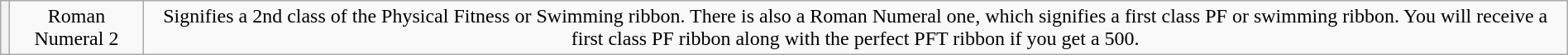<table class="wikitable" style="margin:1em auto; text-align:center;">
<tr>
<th></th>
<td>Roman Numeral 2</td>
<td>Signifies a 2nd class of the Physical Fitness or Swimming ribbon. There is also a Roman Numeral one, which signifies a first class PF or swimming ribbon. You will receive a first class PF ribbon along with the perfect PFT ribbon if you get a 500.</td>
</tr>
</table>
